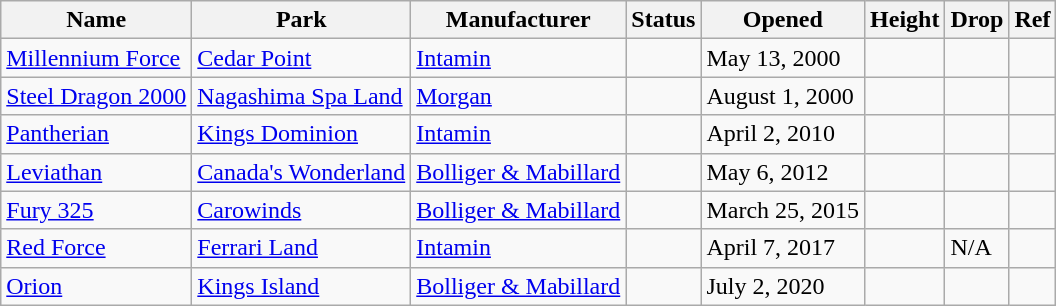<table class="wikitable">
<tr>
<th>Name</th>
<th>Park</th>
<th>Manufacturer</th>
<th>Status</th>
<th>Opened</th>
<th>Height</th>
<th>Drop</th>
<th>Ref</th>
</tr>
<tr>
<td><a href='#'>Millennium Force</a></td>
<td><a href='#'>Cedar Point</a></td>
<td><a href='#'>Intamin</a></td>
<td></td>
<td>May 13, 2000</td>
<td></td>
<td></td>
<td></td>
</tr>
<tr>
<td><a href='#'>Steel Dragon 2000</a></td>
<td><a href='#'>Nagashima Spa Land</a></td>
<td><a href='#'>Morgan</a></td>
<td></td>
<td>August 1, 2000</td>
<td></td>
<td></td>
<td></td>
</tr>
<tr>
<td><a href='#'>Pantherian</a></td>
<td><a href='#'>Kings Dominion</a></td>
<td><a href='#'>Intamin</a></td>
<td></td>
<td>April 2, 2010</td>
<td></td>
<td></td>
<td></td>
</tr>
<tr>
<td><a href='#'>Leviathan</a></td>
<td><a href='#'>Canada's Wonderland</a></td>
<td><a href='#'>Bolliger & Mabillard</a></td>
<td></td>
<td>May 6, 2012</td>
<td></td>
<td></td>
<td></td>
</tr>
<tr>
<td><a href='#'>Fury 325</a></td>
<td><a href='#'>Carowinds</a></td>
<td><a href='#'>Bolliger & Mabillard</a></td>
<td></td>
<td>March 25, 2015</td>
<td></td>
<td></td>
<td></td>
</tr>
<tr>
<td><a href='#'>Red Force</a></td>
<td><a href='#'>Ferrari Land</a></td>
<td><a href='#'>Intamin</a></td>
<td></td>
<td>April 7, 2017</td>
<td></td>
<td>N/A</td>
<td></td>
</tr>
<tr>
<td><a href='#'>Orion</a></td>
<td><a href='#'>Kings Island</a></td>
<td><a href='#'>Bolliger & Mabillard</a></td>
<td></td>
<td>July 2, 2020</td>
<td></td>
<td></td>
<td></td>
</tr>
</table>
